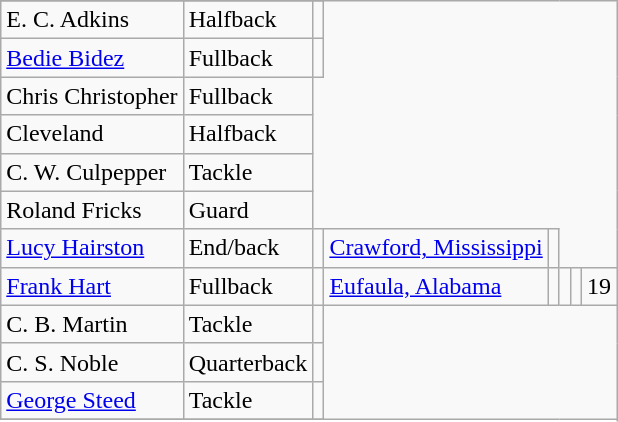<table class="wikitable">
<tr>
</tr>
<tr>
<td>E. C. Adkins</td>
<td>Halfback</td>
<td></td>
</tr>
<tr>
<td><a href='#'>Bedie Bidez</a></td>
<td>Fullback</td>
<td></td>
</tr>
<tr>
<td>Chris Christopher</td>
<td>Fullback</td>
</tr>
<tr>
<td>Cleveland</td>
<td>Halfback</td>
</tr>
<tr>
<td>C. W. Culpepper</td>
<td>Tackle</td>
</tr>
<tr>
<td>Roland Fricks</td>
<td>Guard</td>
</tr>
<tr>
<td><a href='#'>Lucy Hairston</a></td>
<td>End/back</td>
<td></td>
<td><a href='#'>Crawford, Mississippi</a></td>
<td></td>
</tr>
<tr>
<td><a href='#'>Frank Hart</a></td>
<td>Fullback</td>
<td></td>
<td><a href='#'>Eufaula, Alabama</a></td>
<td></td>
<td></td>
<td></td>
<td>19</td>
</tr>
<tr>
<td>C. B. Martin</td>
<td>Tackle</td>
<td></td>
</tr>
<tr>
<td>C. S. Noble</td>
<td>Quarterback</td>
<td></td>
</tr>
<tr>
<td><a href='#'>George Steed</a></td>
<td>Tackle</td>
<td></td>
</tr>
<tr>
</tr>
</table>
